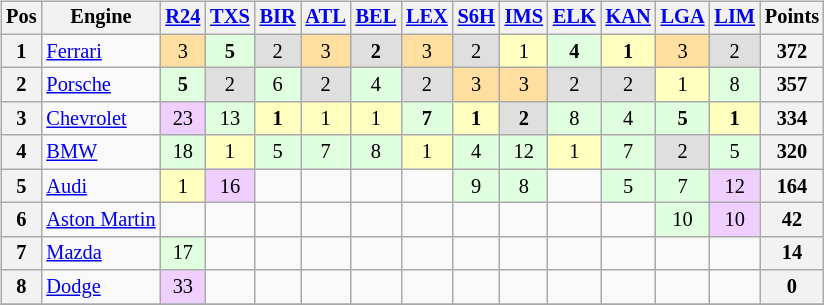<table>
<tr>
<td><br><table class="wikitable" style="font-size:85%; text-align:center">
<tr style="background:#f9f9f9" valign="top">
<th valign="middle">Pos</th>
<th valign="middle">Engine</th>
<th><a href='#'>R24</a><br></th>
<th><a href='#'>TXS</a><br></th>
<th><a href='#'>BIR</a><br></th>
<th><a href='#'>ATL</a><br></th>
<th><a href='#'>BEL</a><br></th>
<th><a href='#'>LEX</a><br></th>
<th><a href='#'>S6H</a><br></th>
<th><a href='#'>IMS</a><br></th>
<th><a href='#'>ELK</a><br></th>
<th><a href='#'>KAN</a><br></th>
<th><a href='#'>LGA</a><br></th>
<th><a href='#'>LIM</a><br></th>
<th valign="middle">Points</th>
</tr>
<tr>
<th>1</th>
<td align="left"> <a href='#'>Ferrari</a></td>
<td style="background:#ffdf9f;">3</td>
<td style="background:#dfffdf;"><strong>5</strong></td>
<td style="background:#dfdfdf;">2</td>
<td style="background:#ffdf9f;">3</td>
<td style="background:#dfdfdf;"><strong>2</strong></td>
<td style="background:#ffdf9f;">3</td>
<td style="background:#dfdfdf;">2</td>
<td style="background:#ffffbf;">1</td>
<td style="background:#dfffdf;"><strong>4</strong></td>
<td style="background:#ffffbf;"><strong>1</strong></td>
<td style="background:#ffdf9f;">3</td>
<td style="background:#dfdfdf;">2</td>
<th>372</th>
</tr>
<tr>
<th>2</th>
<td align="left"> <a href='#'>Porsche</a></td>
<td style="background:#dfffdf;"><strong>5</strong></td>
<td style="background:#dfdfdf;">2</td>
<td style="background:#dfffdf;">6</td>
<td style="background:#dfdfdf;">2</td>
<td style="background:#dfffdf;">4</td>
<td style="background:#dfdfdf;">2</td>
<td style="background:#ffdf9f;">3</td>
<td style="background:#ffdf9f;">3</td>
<td style="background:#dfdfdf;">2</td>
<td style="background:#dfdfdf;">2</td>
<td style="background:#ffffbf;">1</td>
<td style="background:#dfffdf;">8</td>
<th>357</th>
</tr>
<tr>
<th>3</th>
<td align="left"> <a href='#'>Chevrolet</a></td>
<td style="background:#efcfff;">23</td>
<td style="background:#dfffdf;">13</td>
<td style="background:#ffffbf;"><strong>1</strong></td>
<td style="background:#ffffbf;">1</td>
<td style="background:#ffffbf;">1</td>
<td style="background:#dfffdf;"><strong>7</strong></td>
<td style="background:#ffffbf;"><strong>1</strong></td>
<td style="background:#dfdfdf;"><strong>2</strong></td>
<td style="background:#dfffdf;">8</td>
<td style="background:#dfffdf;">4</td>
<td style="background:#dfffdf;"><strong>5</strong></td>
<td style="background:#ffffbf;"><strong>1</strong></td>
<th>334</th>
</tr>
<tr>
<th>4</th>
<td align="left"> <a href='#'>BMW</a></td>
<td style="background:#dfffdf;">18</td>
<td style="background:#ffffbf;">1</td>
<td style="background:#dfffdf;">5</td>
<td style="background:#dfffdf;">7</td>
<td style="background:#dfffdf;">8</td>
<td style="background:#ffffbf;">1</td>
<td style="background:#dfffdf;">4</td>
<td style="background:#dfffdf;">12</td>
<td style="background:#ffffbf;">1</td>
<td style="background:#dfffdf;">7</td>
<td style="background:#dfdfdf;">2</td>
<td style="background:#dfffdf;">5</td>
<th>320</th>
</tr>
<tr>
<th>5</th>
<td align="left"> <a href='#'>Audi</a></td>
<td style="background:#ffffbf;">1</td>
<td style="background:#efcfff;">16</td>
<td></td>
<td></td>
<td></td>
<td></td>
<td style="background:#dfffdf;">9</td>
<td style="background:#dfffdf;">8</td>
<td></td>
<td style="background:#dfffdf;">5</td>
<td style="background:#dfffdf;">7</td>
<td style="background:#efcfff;">12</td>
<th>164</th>
</tr>
<tr>
<th>6</th>
<td align="left"> <a href='#'>Aston Martin</a></td>
<td></td>
<td></td>
<td></td>
<td></td>
<td></td>
<td></td>
<td></td>
<td></td>
<td></td>
<td></td>
<td style="background:#dfffdf;">10</td>
<td style="background:#efcfff;">10</td>
<th>42</th>
</tr>
<tr>
<th>7</th>
<td align="left"> <a href='#'>Mazda</a></td>
<td style="background:#dfffdf;">17</td>
<td></td>
<td></td>
<td></td>
<td></td>
<td></td>
<td></td>
<td></td>
<td></td>
<td></td>
<td></td>
<td></td>
<th>14</th>
</tr>
<tr>
<th>8</th>
<td align="left"> <a href='#'>Dodge</a></td>
<td style="background:#efcfff;">33</td>
<td></td>
<td></td>
<td></td>
<td></td>
<td></td>
<td></td>
<td></td>
<td></td>
<td></td>
<td></td>
<td></td>
<th>0</th>
</tr>
<tr>
</tr>
</table>
</td>
<td valign="top"></td>
</tr>
</table>
